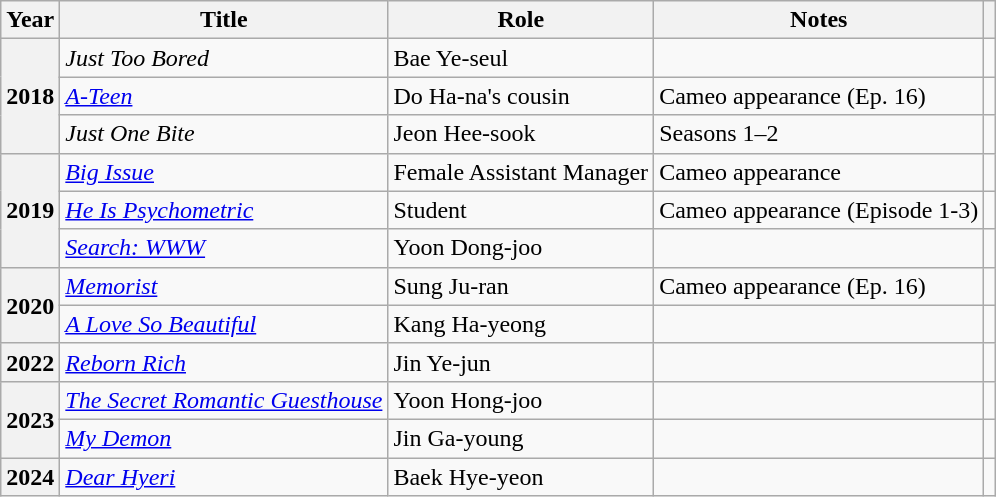<table class="wikitable plainrowheaders sortable">
<tr>
<th scope="col">Year</th>
<th scope="col">Title</th>
<th scope="col">Role</th>
<th scope="col">Notes</th>
<th scope="col" class="unsortable"></th>
</tr>
<tr>
<th scope="row" rowspan="3">2018</th>
<td><em>Just Too Bored</em></td>
<td>Bae Ye-seul</td>
<td></td>
<td style="text-align:center"></td>
</tr>
<tr>
<td><em><a href='#'>A-Teen</a></em></td>
<td>Do Ha-na's cousin</td>
<td>Cameo appearance (Ep. 16)</td>
<td style="text-align:center"></td>
</tr>
<tr>
<td><em>Just One Bite</em></td>
<td>Jeon Hee-sook</td>
<td>Seasons 1–2</td>
<td style="text-align:center"></td>
</tr>
<tr>
<th scope="row" rowspan="3">2019</th>
<td><em><a href='#'>Big Issue</a></em></td>
<td>Female Assistant Manager</td>
<td>Cameo appearance</td>
<td style="text-align:center"></td>
</tr>
<tr>
<td><em><a href='#'>He Is Psychometric</a></em></td>
<td>Student</td>
<td>Cameo appearance (Episode 1-3)</td>
<td style="text-align:center"></td>
</tr>
<tr>
<td><em><a href='#'>Search: WWW</a></em></td>
<td>Yoon Dong-joo</td>
<td></td>
<td style="text-align:center"></td>
</tr>
<tr>
<th scope="row" rowspan="2">2020</th>
<td><em><a href='#'>Memorist</a></em></td>
<td>Sung Ju-ran</td>
<td>Cameo appearance (Ep. 16)</td>
<td style="text-align:center"></td>
</tr>
<tr>
<td><em><a href='#'>A Love So Beautiful</a></em></td>
<td>Kang Ha-yeong</td>
<td></td>
<td style="text-align:center"></td>
</tr>
<tr>
<th scope="row">2022</th>
<td><em><a href='#'>Reborn Rich</a></em></td>
<td>Jin Ye-jun</td>
<td></td>
<td style="text-align:center"></td>
</tr>
<tr>
<th scope="row" rowspan="2">2023</th>
<td><em><a href='#'>The Secret Romantic Guesthouse</a></em></td>
<td>Yoon Hong-joo</td>
<td></td>
<td style="text-align:center"></td>
</tr>
<tr>
<td><em><a href='#'>My Demon</a></em></td>
<td>Jin Ga-young</td>
<td></td>
<td style="text-align:center"></td>
</tr>
<tr>
<th scope="row">2024</th>
<td><em><a href='#'>Dear Hyeri</a></em></td>
<td>Baek Hye-yeon</td>
<td></td>
<td style="text-align:center"></td>
</tr>
</table>
